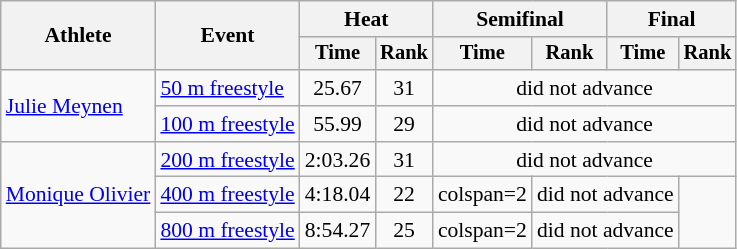<table class=wikitable style="font-size:90%">
<tr>
<th rowspan="2">Athlete</th>
<th rowspan="2">Event</th>
<th colspan="2">Heat</th>
<th colspan="2">Semifinal</th>
<th colspan="2">Final</th>
</tr>
<tr style="font-size:95%">
<th>Time</th>
<th>Rank</th>
<th>Time</th>
<th>Rank</th>
<th>Time</th>
<th>Rank</th>
</tr>
<tr align=center>
<td align=left rowspan=2><a href='#'>Julie Meynen</a></td>
<td align=left><a href='#'>50 m freestyle</a></td>
<td>25.67</td>
<td>31</td>
<td colspan=4>did not advance</td>
</tr>
<tr align=center>
<td align=left><a href='#'>100 m freestyle</a></td>
<td>55.99</td>
<td>29</td>
<td colspan=4>did not advance</td>
</tr>
<tr align=center>
<td align=left rowspan=3><a href='#'>Monique Olivier</a></td>
<td align=left><a href='#'>200 m freestyle</a></td>
<td>2:03.26</td>
<td>31</td>
<td colspan=4>did not advance</td>
</tr>
<tr align=center>
<td align=left><a href='#'>400 m freestyle</a></td>
<td>4:18.04</td>
<td>22</td>
<td>colspan=2 </td>
<td colspan=2>did not advance</td>
</tr>
<tr align=center>
<td align=left><a href='#'>800 m freestyle</a></td>
<td>8:54.27</td>
<td>25</td>
<td>colspan=2 </td>
<td colspan=2>did not advance</td>
</tr>
</table>
